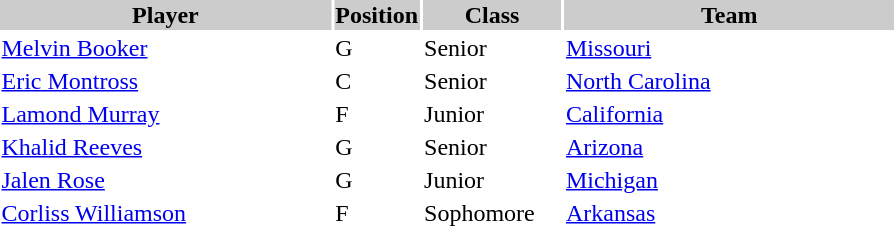<table style="width:600px" "border:'1' 'solid' 'gray'">
<tr>
<th style="background:#CCCCCC;width:40%">Player</th>
<th style="background:#CCCCCC;width:4%">Position</th>
<th style="background:#CCCCCC;width:16%">Class</th>
<th style="background:#CCCCCC;width:40%">Team</th>
</tr>
<tr>
<td><a href='#'>Melvin Booker</a></td>
<td>G</td>
<td>Senior</td>
<td><a href='#'>Missouri</a></td>
</tr>
<tr>
<td><a href='#'>Eric Montross</a></td>
<td>C</td>
<td>Senior</td>
<td><a href='#'>North Carolina</a></td>
</tr>
<tr>
<td><a href='#'>Lamond Murray</a></td>
<td>F</td>
<td>Junior</td>
<td><a href='#'>California</a></td>
</tr>
<tr>
<td><a href='#'>Khalid Reeves</a></td>
<td>G</td>
<td>Senior</td>
<td><a href='#'>Arizona</a></td>
</tr>
<tr>
<td><a href='#'>Jalen Rose</a></td>
<td>G</td>
<td>Junior</td>
<td><a href='#'>Michigan</a></td>
</tr>
<tr>
<td><a href='#'>Corliss Williamson</a></td>
<td>F</td>
<td>Sophomore</td>
<td><a href='#'>Arkansas</a></td>
</tr>
</table>
